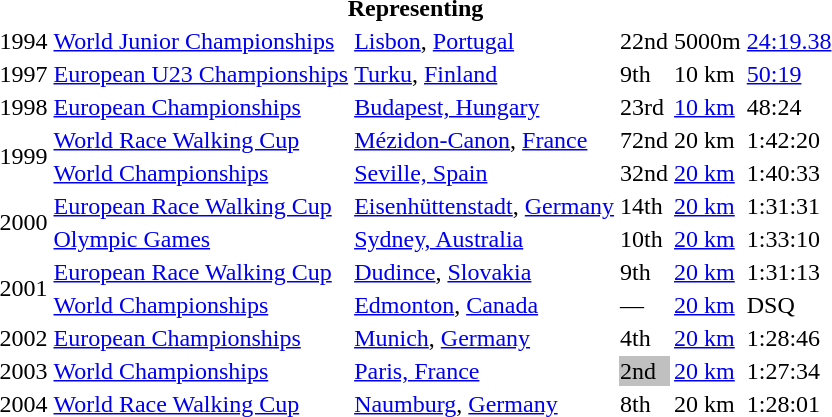<table>
<tr>
<th colspan="6">Representing </th>
</tr>
<tr>
<td>1994</td>
<td><a href='#'>World Junior Championships</a></td>
<td><a href='#'>Lisbon</a>, <a href='#'>Portugal</a></td>
<td>22nd</td>
<td>5000m</td>
<td><a href='#'>24:19.38</a></td>
</tr>
<tr>
<td>1997</td>
<td><a href='#'>European U23 Championships</a></td>
<td><a href='#'>Turku</a>, <a href='#'>Finland</a></td>
<td>9th</td>
<td>10 km</td>
<td><a href='#'>50:19</a></td>
</tr>
<tr>
<td>1998</td>
<td><a href='#'>European Championships</a></td>
<td><a href='#'>Budapest, Hungary</a></td>
<td>23rd</td>
<td><a href='#'>10 km</a></td>
<td>48:24</td>
</tr>
<tr>
<td rowspan=2>1999</td>
<td><a href='#'>World Race Walking Cup</a></td>
<td><a href='#'>Mézidon-Canon</a>, <a href='#'>France</a></td>
<td>72nd</td>
<td>20 km</td>
<td>1:42:20</td>
</tr>
<tr>
<td><a href='#'>World Championships</a></td>
<td><a href='#'>Seville, Spain</a></td>
<td>32nd</td>
<td><a href='#'>20 km</a></td>
<td>1:40:33</td>
</tr>
<tr>
<td rowspan=2>2000</td>
<td><a href='#'>European Race Walking Cup</a></td>
<td><a href='#'>Eisenhüttenstadt</a>, <a href='#'>Germany</a></td>
<td>14th</td>
<td><a href='#'>20 km</a></td>
<td>1:31:31</td>
</tr>
<tr>
<td><a href='#'>Olympic Games</a></td>
<td><a href='#'>Sydney, Australia</a></td>
<td>10th</td>
<td><a href='#'>20 km</a></td>
<td>1:33:10</td>
</tr>
<tr>
<td rowspan=2>2001</td>
<td><a href='#'>European Race Walking Cup</a></td>
<td><a href='#'>Dudince</a>, <a href='#'>Slovakia</a></td>
<td>9th</td>
<td><a href='#'>20 km</a></td>
<td>1:31:13</td>
</tr>
<tr>
<td><a href='#'>World Championships</a></td>
<td><a href='#'>Edmonton</a>, <a href='#'>Canada</a></td>
<td>—</td>
<td><a href='#'>20 km</a></td>
<td>DSQ</td>
</tr>
<tr>
<td>2002</td>
<td><a href='#'>European Championships</a></td>
<td><a href='#'>Munich</a>, <a href='#'>Germany</a></td>
<td>4th</td>
<td><a href='#'>20 km</a></td>
<td>1:28:46</td>
</tr>
<tr>
<td>2003</td>
<td><a href='#'>World Championships</a></td>
<td><a href='#'>Paris, France</a></td>
<td bgcolor="silver">2nd</td>
<td><a href='#'>20 km</a></td>
<td>1:27:34</td>
</tr>
<tr>
<td>2004</td>
<td><a href='#'>World Race Walking Cup</a></td>
<td><a href='#'>Naumburg</a>, <a href='#'>Germany</a></td>
<td>8th</td>
<td>20 km</td>
<td>1:28:01</td>
</tr>
</table>
